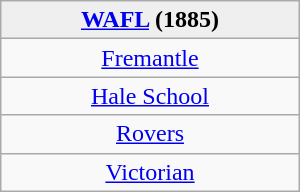<table class="wikitable" style="text-align:center; width:200px; font-size:100%">
<tr>
<th colspan=2 style="background:#efefef;"><a href='#'>WAFL</a> (1885)</th>
</tr>
<tr>
<td><a href='#'>Fremantle</a></td>
</tr>
<tr>
<td><a href='#'>Hale School</a></td>
</tr>
<tr>
<td><a href='#'>Rovers</a></td>
</tr>
<tr>
<td><a href='#'>Victorian</a></td>
</tr>
</table>
